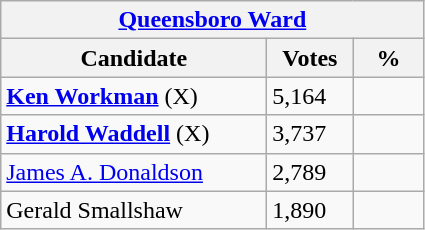<table class="wikitable">
<tr>
<th colspan="3"><a href='#'>Queensboro Ward</a></th>
</tr>
<tr>
<th style="width: 170px">Candidate</th>
<th style="width: 50px">Votes</th>
<th style="width: 40px">%</th>
</tr>
<tr>
<td><strong><a href='#'>Ken Workman</a></strong> (X)</td>
<td>5,164</td>
<td></td>
</tr>
<tr>
<td><strong><a href='#'>Harold Waddell</a></strong> (X)</td>
<td>3,737</td>
<td></td>
</tr>
<tr>
<td><a href='#'>James A. Donaldson</a></td>
<td>2,789</td>
<td></td>
</tr>
<tr>
<td>Gerald Smallshaw</td>
<td>1,890</td>
<td></td>
</tr>
</table>
